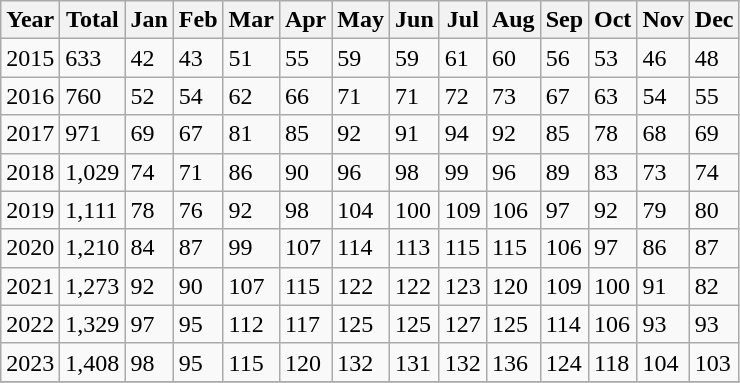<table class="wikitable">
<tr>
<th>Year</th>
<th>Total</th>
<th>Jan</th>
<th>Feb</th>
<th>Mar</th>
<th>Apr</th>
<th>May</th>
<th>Jun</th>
<th>Jul</th>
<th>Aug</th>
<th>Sep</th>
<th>Oct</th>
<th>Nov</th>
<th>Dec</th>
</tr>
<tr>
<td>2015</td>
<td>633</td>
<td>42</td>
<td>43</td>
<td>51</td>
<td>55</td>
<td>59</td>
<td>59</td>
<td>61</td>
<td>60</td>
<td>56</td>
<td>53</td>
<td>46</td>
<td>48</td>
</tr>
<tr>
<td>2016</td>
<td>760</td>
<td>52</td>
<td>54</td>
<td>62</td>
<td>66</td>
<td>71</td>
<td>71</td>
<td>72</td>
<td>73</td>
<td>67</td>
<td>63</td>
<td>54</td>
<td>55</td>
</tr>
<tr>
<td>2017</td>
<td>971</td>
<td>69</td>
<td>67</td>
<td>81</td>
<td>85</td>
<td>92</td>
<td>91</td>
<td>94</td>
<td>92</td>
<td>85</td>
<td>78</td>
<td>68</td>
<td>69</td>
</tr>
<tr>
<td>2018</td>
<td>1,029</td>
<td>74</td>
<td>71</td>
<td>86</td>
<td>90</td>
<td>96</td>
<td>98</td>
<td>99</td>
<td>96</td>
<td>89</td>
<td>83</td>
<td>73</td>
<td>74</td>
</tr>
<tr>
<td>2019</td>
<td>1,111</td>
<td>78</td>
<td>76</td>
<td>92</td>
<td>98</td>
<td>104</td>
<td>100</td>
<td>109</td>
<td>106</td>
<td>97</td>
<td>92</td>
<td>79</td>
<td>80</td>
</tr>
<tr>
<td>2020</td>
<td>1,210</td>
<td>84</td>
<td>87</td>
<td>99</td>
<td>107</td>
<td>114</td>
<td>113</td>
<td>115</td>
<td>115</td>
<td>106</td>
<td>97</td>
<td>86</td>
<td>87</td>
</tr>
<tr>
<td>2021</td>
<td>1,273</td>
<td>92</td>
<td>90</td>
<td>107</td>
<td>115</td>
<td>122</td>
<td>122</td>
<td>123</td>
<td>120</td>
<td>109</td>
<td>100</td>
<td>91</td>
<td>82</td>
</tr>
<tr>
<td>2022</td>
<td>1,329</td>
<td>97</td>
<td>95</td>
<td>112</td>
<td>117</td>
<td>125</td>
<td>125</td>
<td>127</td>
<td>125</td>
<td>114</td>
<td>106</td>
<td>93</td>
<td>93</td>
</tr>
<tr>
<td>2023</td>
<td>1,408</td>
<td>98</td>
<td>95</td>
<td>115</td>
<td>120</td>
<td>132</td>
<td>131</td>
<td>132</td>
<td>136</td>
<td>124</td>
<td>118</td>
<td>104</td>
<td>103</td>
</tr>
<tr>
</tr>
</table>
